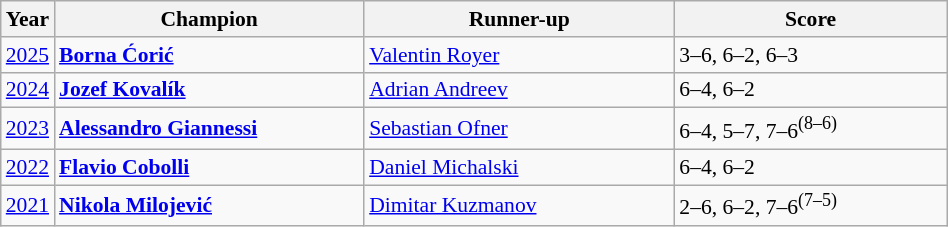<table class="wikitable" style="font-size:90%">
<tr>
<th>Year</th>
<th width="200">Champion</th>
<th width="200">Runner-up</th>
<th width="175">Score</th>
</tr>
<tr>
<td><a href='#'>2025</a></td>
<td> <strong><a href='#'>Borna Ćorić</a></strong></td>
<td> <a href='#'>Valentin Royer</a></td>
<td>3–6, 6–2, 6–3</td>
</tr>
<tr>
<td><a href='#'>2024</a></td>
<td> <strong><a href='#'>Jozef Kovalík</a></strong></td>
<td> <a href='#'>Adrian Andreev</a></td>
<td>6–4, 6–2</td>
</tr>
<tr>
<td><a href='#'>2023</a></td>
<td> <strong><a href='#'>Alessandro Giannessi</a></strong></td>
<td> <a href='#'>Sebastian Ofner</a></td>
<td>6–4, 5–7, 7–6<sup>(8–6)</sup></td>
</tr>
<tr>
<td><a href='#'>2022</a></td>
<td> <strong><a href='#'>Flavio Cobolli</a></strong></td>
<td> <a href='#'>Daniel Michalski</a></td>
<td>6–4, 6–2</td>
</tr>
<tr>
<td><a href='#'>2021</a></td>
<td> <strong><a href='#'>Nikola Milojević</a></strong></td>
<td> <a href='#'>Dimitar Kuzmanov</a></td>
<td>2–6, 6–2, 7–6<sup>(7–5)</sup></td>
</tr>
</table>
